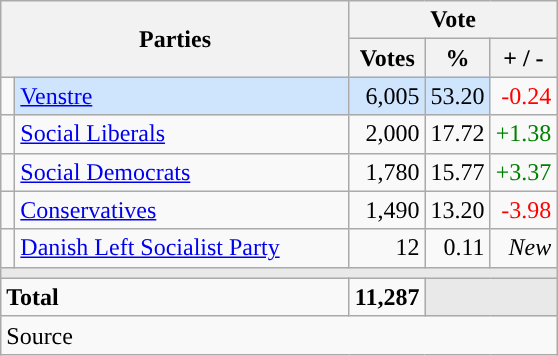<table class="wikitable" style="text-align:right;">
<tr>
<th style="text-align:centre;" rowspan="2" colspan="2" width="225">Parties</th>
<th colspan="3">Vote</th>
</tr>
<tr>
<th width="15">Votes</th>
<th width="15">%</th>
<th width="15">+ / -</th>
</tr>
<tr>
<td width="2" style="color:inherit;background:"></td>
<td bgcolor=#cfe5fe  align="left"><a href='#'>Venstre</a></td>
<td bgcolor=#cfe5fe>6,005</td>
<td bgcolor=#cfe5fe>53.20</td>
<td style=color:red;>-0.24</td>
</tr>
<tr>
<td width="2" style="color:inherit;background:"></td>
<td align="left"><a href='#'>Social Liberals</a></td>
<td>2,000</td>
<td>17.72</td>
<td style=color:green;>+1.38</td>
</tr>
<tr>
<td width="2" style="color:inherit;background:"></td>
<td align="left"><a href='#'>Social Democrats</a></td>
<td>1,780</td>
<td>15.77</td>
<td style=color:green;>+3.37</td>
</tr>
<tr>
<td width="2" style="color:inherit;background:"></td>
<td align="left"><a href='#'>Conservatives</a></td>
<td>1,490</td>
<td>13.20</td>
<td style=color:red;>-3.98</td>
</tr>
<tr>
<td width="2" style="color:inherit;background:"></td>
<td align="left"><a href='#'>Danish Left Socialist Party</a></td>
<td>12</td>
<td>0.11</td>
<td><em>New</em></td>
</tr>
<tr>
<td colspan="7" bgcolor="#E9E9E9"></td>
</tr>
<tr>
<td align="left" colspan="2"><strong>Total</strong></td>
<td><strong>11,287</strong></td>
<td bgcolor="#E9E9E9" colspan="2"></td>
</tr>
<tr>
<td align="left" colspan="6">Source</td>
</tr>
</table>
